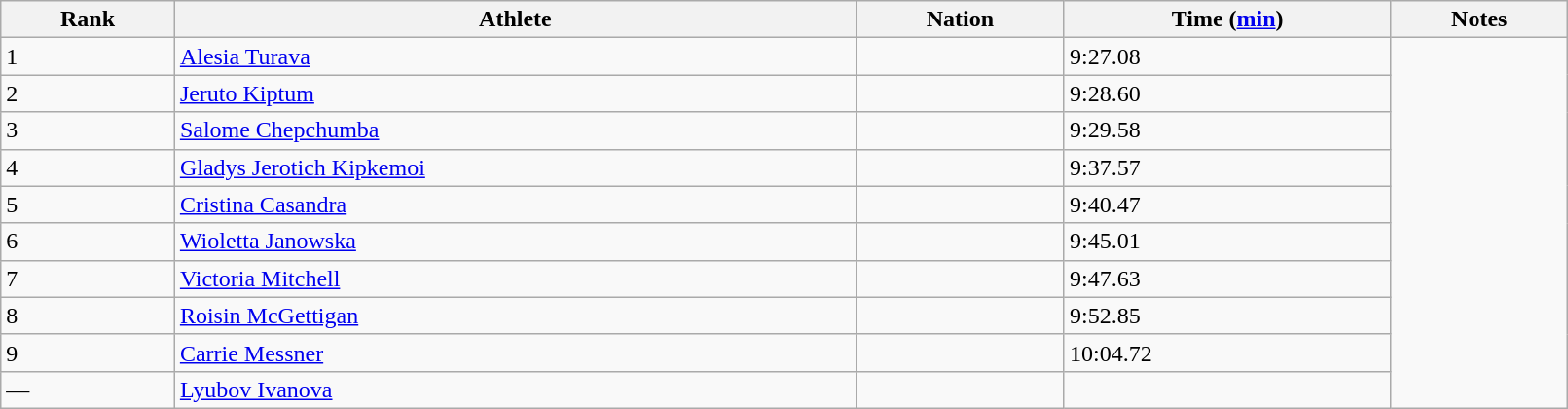<table class="wikitable" style="text=align:center;" width=85%>
<tr>
<th>Rank</th>
<th>Athlete</th>
<th>Nation</th>
<th>Time (<a href='#'>min</a>)</th>
<th>Notes</th>
</tr>
<tr>
<td>1</td>
<td><a href='#'>Alesia Turava</a></td>
<td></td>
<td>9:27.08</td>
</tr>
<tr>
<td>2</td>
<td><a href='#'>Jeruto Kiptum</a></td>
<td></td>
<td>9:28.60</td>
</tr>
<tr>
<td>3</td>
<td><a href='#'>Salome Chepchumba</a></td>
<td></td>
<td>9:29.58</td>
</tr>
<tr>
<td>4</td>
<td><a href='#'>Gladys Jerotich Kipkemoi</a></td>
<td></td>
<td>9:37.57</td>
</tr>
<tr>
<td>5</td>
<td><a href='#'>Cristina Casandra</a></td>
<td></td>
<td>9:40.47</td>
</tr>
<tr>
<td>6</td>
<td><a href='#'>Wioletta Janowska</a></td>
<td></td>
<td>9:45.01</td>
</tr>
<tr>
<td>7</td>
<td><a href='#'>Victoria Mitchell</a></td>
<td></td>
<td>9:47.63</td>
</tr>
<tr>
<td>8</td>
<td><a href='#'>Roisin McGettigan</a></td>
<td></td>
<td>9:52.85</td>
</tr>
<tr>
<td>9</td>
<td><a href='#'>Carrie Messner</a></td>
<td></td>
<td>10:04.72</td>
</tr>
<tr>
<td>—</td>
<td><a href='#'>Lyubov Ivanova</a></td>
<td></td>
<td></td>
</tr>
</table>
